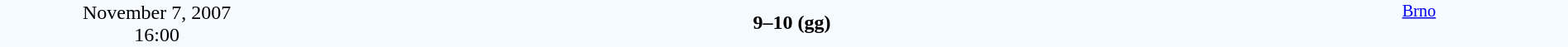<table style="width: 100%; background:#F5FAFF;" cellspacing="0">
<tr>
<td align=center rowspan=3 width=20%>November 7, 2007<br>16:00</td>
</tr>
<tr>
<td width=24% align=right></td>
<td align=center width=13%><strong>9–10 (gg)</strong></td>
<td width=24%></td>
<td style=font-size:85% rowspan=3 valign=top align=center><a href='#'>Brno</a></td>
</tr>
<tr style=font-size:85%>
<td align=right></td>
<td align=center></td>
<td></td>
</tr>
</table>
